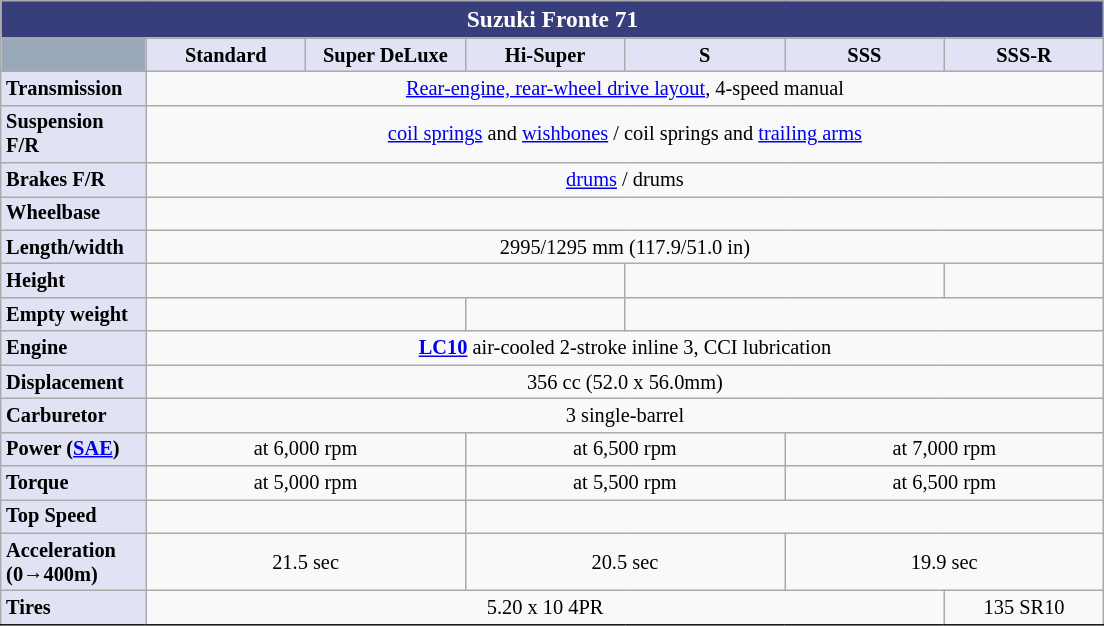<table class="wikitable collapsible collapsed" rules="all" style="float: right; border:solid 1px #1C1C1C; font-size:85%; empty-cells:show;">
<tr>
<th colspan = 7 width=250 style="background-color:#383d7c;color:white;font-size:115%">Suzuki Fronte 71</th>
</tr>
<tr>
<td style="background-color:#99a9ba;"></td>
<th width=100 style="background-color:#e1e2f3"><strong>Standard</strong></th>
<th width=100 style="background-color:#e1e2f3"><strong>Super DeLuxe</strong></th>
<th width=100 style="background-color:#e1e2f3"><strong>Hi-Super</strong></th>
<th width=100 style="background-color:#e1e2f3"><strong>S</strong></th>
<th width=100 style="background-color:#e1e2f3"><strong>SSS</strong></th>
<th width=100 style="background-color:#e1e2f3"><strong>SSS-R</strong></th>
</tr>
<tr>
<td width=90 style="background-color:#e1e2f3;"><strong>Transmission</strong></td>
<td colspan = 6 align="center"><a href='#'>Rear-engine, rear-wheel drive layout</a>, 4-speed manual</td>
</tr>
<tr>
<td style="background-color:#e1e2f3;"><strong>Suspension F/R</strong></td>
<td colspan = 6 align="center"><a href='#'>coil springs</a> and <a href='#'>wishbones</a> / coil springs and <a href='#'>trailing arms</a></td>
</tr>
<tr>
<td style="background-color:#e1e2f3;"><strong>Brakes F/R</strong></td>
<td colspan = 6 align="center"><a href='#'>drums</a> / drums</td>
</tr>
<tr>
<td style="background-color:#e1e2f3;"><strong>Wheelbase</strong></td>
<td colspan = 6 align="center"></td>
</tr>
<tr>
<td style="background-color:#e1e2f3;"><strong>Length/width</strong></td>
<td colspan = 6 align="center">2995/1295 mm (117.9/51.0 in)</td>
</tr>
<tr>
<td style="background-color:#e1e2f3;"><strong>Height</strong></td>
<td colspan = 3 align="center"></td>
<td colspan = 2 align="center"></td>
<td align="center"></td>
</tr>
<tr>
<td style="background-color:#e1e2f3;"><strong>Empty weight</strong></td>
<td colspan = 2 align="center"></td>
<td align="center"></td>
<td colspan = 3 align="center"></td>
</tr>
<tr>
<td style="background-color:#e1e2f3;"><strong>Engine</strong></td>
<td colspan = 6 align="center"><strong><a href='#'>LC10</a></strong> air-cooled 2-stroke inline 3, CCI lubrication</td>
</tr>
<tr>
<td style="background-color:#e1e2f3;"><strong>Displacement</strong></td>
<td colspan = 6 align="center">356 cc (52.0 x 56.0mm)</td>
</tr>
<tr>
<td style="background-color:#e1e2f3;"><strong>Carburetor</strong></td>
<td colspan = 6 align="center">3 single-barrel</td>
</tr>
<tr>
<td style="background-color:#e1e2f3;"><strong>Power (<a href='#'>SAE</a>)</strong></td>
<td colspan = 2 align="center"> at 6,000 rpm</td>
<td colspan = 2 align="center"> at 6,500 rpm</td>
<td colspan = 2 align="center"> at 7,000 rpm</td>
</tr>
<tr>
<td style="background-color:#e1e2f3;"><strong>Torque</strong></td>
<td colspan = 2 align="center"> at 5,000 rpm</td>
<td colspan = 2 align="center"> at 5,500 rpm</td>
<td colspan = 2 align="center"> at 6,500 rpm</td>
</tr>
<tr>
<td style="background-color:#e1e2f3;"><strong>Top Speed</strong></td>
<td colspan = 2 align="center"></td>
<td colspan = 4 align="center"></td>
</tr>
<tr>
<td style="background-color:#e1e2f3;"><strong>Acceleration (0→400m)</strong></td>
<td colspan = 2 align="center">21.5 sec</td>
<td colspan = 2 align="center">20.5 sec</td>
<td colspan = 2 align="center">19.9 sec</td>
</tr>
<tr>
<td style="background-color:#e1e2f3;"><strong>Tires</strong></td>
<td colspan = 5 align="center">5.20 x 10 4PR</td>
<td align="center">135 SR10</td>
</tr>
<tr>
</tr>
</table>
